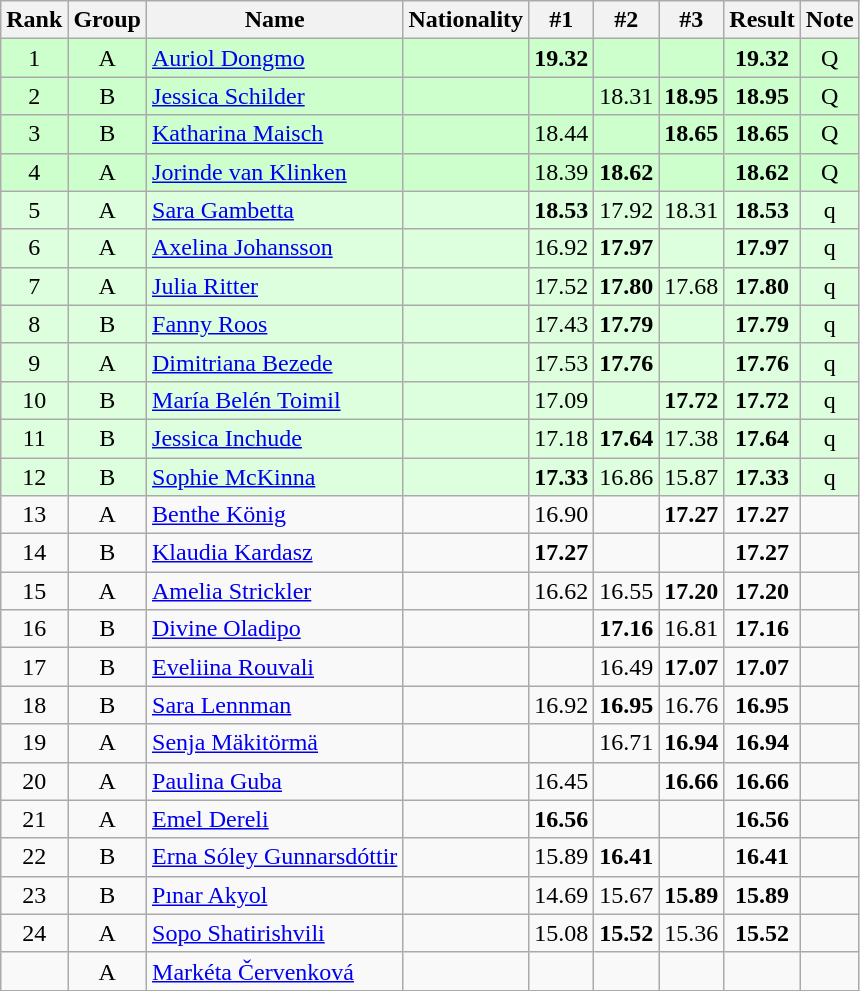<table class="wikitable sortable" style="text-align:center">
<tr>
<th>Rank</th>
<th>Group</th>
<th>Name</th>
<th>Nationality</th>
<th>#1</th>
<th>#2</th>
<th>#3</th>
<th>Result</th>
<th>Note</th>
</tr>
<tr bgcolor=ccffcc>
<td>1</td>
<td>A</td>
<td align=left><a href='#'>Auriol Dongmo</a></td>
<td align=left></td>
<td><strong>19.32</strong></td>
<td></td>
<td></td>
<td><strong>19.32</strong></td>
<td>Q</td>
</tr>
<tr bgcolor=ccffcc>
<td>2</td>
<td>B</td>
<td align=left><a href='#'>Jessica Schilder</a></td>
<td align=left></td>
<td></td>
<td>18.31</td>
<td><strong>18.95</strong></td>
<td><strong>18.95</strong></td>
<td>Q</td>
</tr>
<tr bgcolor=ccffcc>
<td>3</td>
<td>B</td>
<td align=left><a href='#'>Katharina Maisch</a></td>
<td align=left></td>
<td>18.44</td>
<td></td>
<td><strong>18.65</strong></td>
<td><strong>18.65</strong></td>
<td>Q</td>
</tr>
<tr bgcolor=ccffcc>
<td>4</td>
<td>A</td>
<td align=left><a href='#'>Jorinde van Klinken</a></td>
<td align=left></td>
<td>18.39</td>
<td><strong>18.62</strong></td>
<td></td>
<td><strong>18.62</strong></td>
<td>Q</td>
</tr>
<tr bgcolor=ddffdd>
<td>5</td>
<td>A</td>
<td align=left><a href='#'>Sara Gambetta</a></td>
<td align=left></td>
<td><strong>18.53</strong></td>
<td>17.92</td>
<td>18.31</td>
<td><strong>18.53</strong></td>
<td>q</td>
</tr>
<tr bgcolor=ddffdd>
<td>6</td>
<td>A</td>
<td align=left><a href='#'>Axelina Johansson</a></td>
<td align=left></td>
<td>16.92</td>
<td><strong>17.97</strong></td>
<td></td>
<td><strong>17.97</strong></td>
<td>q</td>
</tr>
<tr bgcolor=ddffdd>
<td>7</td>
<td>A</td>
<td align=left><a href='#'>Julia Ritter</a></td>
<td align=left></td>
<td>17.52</td>
<td><strong>17.80</strong></td>
<td>17.68</td>
<td><strong>17.80</strong></td>
<td>q</td>
</tr>
<tr bgcolor=ddffdd>
<td>8</td>
<td>B</td>
<td align=left><a href='#'>Fanny Roos</a></td>
<td align=left></td>
<td>17.43</td>
<td><strong>17.79</strong></td>
<td></td>
<td><strong>17.79</strong></td>
<td>q</td>
</tr>
<tr bgcolor=ddffdd>
<td>9</td>
<td>A</td>
<td align=left><a href='#'>Dimitriana Bezede</a></td>
<td align=left></td>
<td>17.53</td>
<td><strong>17.76</strong></td>
<td></td>
<td><strong>17.76</strong></td>
<td>q</td>
</tr>
<tr bgcolor=ddffdd>
<td>10</td>
<td>B</td>
<td align=left><a href='#'>María Belén Toimil</a></td>
<td align=left></td>
<td>17.09</td>
<td></td>
<td><strong>17.72</strong></td>
<td><strong>17.72</strong></td>
<td>q</td>
</tr>
<tr bgcolor=ddffdd>
<td>11</td>
<td>B</td>
<td align=left><a href='#'>Jessica Inchude</a></td>
<td align=left></td>
<td>17.18</td>
<td><strong>17.64</strong></td>
<td>17.38</td>
<td><strong>17.64</strong></td>
<td>q</td>
</tr>
<tr bgcolor=ddffdd>
<td>12</td>
<td>B</td>
<td align=left><a href='#'>Sophie McKinna</a></td>
<td align=left></td>
<td><strong>17.33</strong></td>
<td>16.86</td>
<td>15.87</td>
<td><strong>17.33</strong></td>
<td>q</td>
</tr>
<tr>
<td>13</td>
<td>A</td>
<td align=left><a href='#'>Benthe König</a></td>
<td align=left></td>
<td>16.90</td>
<td></td>
<td><strong>17.27</strong></td>
<td><strong>17.27</strong></td>
<td></td>
</tr>
<tr>
<td>14</td>
<td>B</td>
<td align=left><a href='#'>Klaudia Kardasz</a></td>
<td align=left></td>
<td><strong>17.27</strong></td>
<td></td>
<td></td>
<td><strong>17.27</strong></td>
<td></td>
</tr>
<tr>
<td>15</td>
<td>A</td>
<td align=left><a href='#'>Amelia Strickler</a></td>
<td align=left></td>
<td>16.62</td>
<td>16.55</td>
<td><strong>17.20</strong></td>
<td><strong>17.20</strong></td>
<td></td>
</tr>
<tr>
<td>16</td>
<td>B</td>
<td align=left><a href='#'>Divine Oladipo</a></td>
<td align=left></td>
<td></td>
<td><strong>17.16</strong></td>
<td>16.81</td>
<td><strong>17.16</strong></td>
<td></td>
</tr>
<tr>
<td>17</td>
<td>B</td>
<td align=left><a href='#'>Eveliina Rouvali</a></td>
<td align=left></td>
<td></td>
<td>16.49</td>
<td><strong>17.07</strong></td>
<td><strong>17.07</strong></td>
<td></td>
</tr>
<tr>
<td>18</td>
<td>B</td>
<td align=left><a href='#'>Sara Lennman</a></td>
<td align=left></td>
<td>16.92</td>
<td><strong>16.95</strong></td>
<td>16.76</td>
<td><strong>16.95</strong></td>
<td></td>
</tr>
<tr>
<td>19</td>
<td>A</td>
<td align=left><a href='#'>Senja Mäkitörmä</a></td>
<td align=left></td>
<td></td>
<td>16.71</td>
<td><strong>16.94</strong></td>
<td><strong>16.94</strong></td>
<td></td>
</tr>
<tr>
<td>20</td>
<td>A</td>
<td align=left><a href='#'>Paulina Guba</a></td>
<td align=left></td>
<td>16.45</td>
<td></td>
<td><strong>16.66</strong></td>
<td><strong>16.66</strong></td>
<td></td>
</tr>
<tr>
<td>21</td>
<td>A</td>
<td align=left><a href='#'>Emel Dereli</a></td>
<td align=left></td>
<td><strong>16.56</strong></td>
<td></td>
<td></td>
<td><strong>16.56</strong></td>
<td></td>
</tr>
<tr>
<td>22</td>
<td>B</td>
<td align=left><a href='#'>Erna Sóley Gunnarsdóttir</a></td>
<td align=left></td>
<td>15.89</td>
<td><strong>16.41</strong></td>
<td></td>
<td><strong>16.41</strong></td>
<td></td>
</tr>
<tr>
<td>23</td>
<td>B</td>
<td align=left><a href='#'>Pınar Akyol</a></td>
<td align=left></td>
<td>14.69</td>
<td>15.67</td>
<td><strong>15.89</strong></td>
<td><strong>15.89</strong></td>
<td></td>
</tr>
<tr>
<td>24</td>
<td>A</td>
<td align=left><a href='#'>Sopo Shatirishvili</a></td>
<td align=left></td>
<td>15.08</td>
<td><strong>15.52</strong></td>
<td>15.36</td>
<td><strong>15.52</strong></td>
<td></td>
</tr>
<tr>
<td></td>
<td>A</td>
<td align=left><a href='#'>Markéta Červenková</a></td>
<td align=left></td>
<td></td>
<td></td>
<td></td>
<td><strong> </strong></td>
<td></td>
</tr>
</table>
